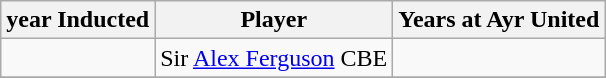<table class="wikitable">
<tr>
<th>year Inducted</th>
<th>Player</th>
<th>Years at Ayr United</th>
</tr>
<tr>
<td></td>
<td>Sir <a href='#'>Alex Ferguson</a> CBE</td>
<td></td>
</tr>
<tr>
</tr>
</table>
